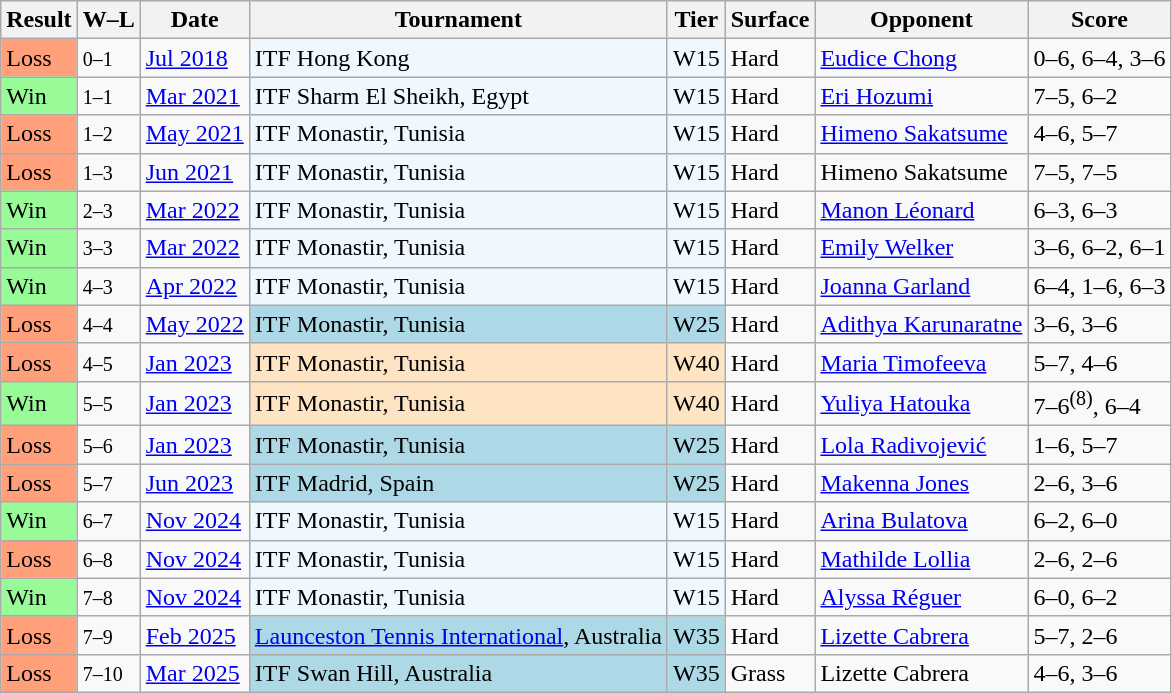<table class="wikitable sortable">
<tr>
<th>Result</th>
<th class="unsortable">W–L</th>
<th>Date</th>
<th>Tournament</th>
<th>Tier</th>
<th>Surface</th>
<th>Opponent</th>
<th class="unsortable">Score</th>
</tr>
<tr>
<td style="background:#ffa07a;">Loss</td>
<td><small>0–1</small></td>
<td><a href='#'>Jul 2018</a></td>
<td bgcolor="#f0f8ff">ITF Hong Kong</td>
<td bgcolor="#f0f8ff">W15</td>
<td>Hard</td>
<td> <a href='#'>Eudice Chong</a></td>
<td>0–6, 6–4, 3–6</td>
</tr>
<tr>
<td style="background:#98fb98;">Win</td>
<td><small>1–1</small></td>
<td><a href='#'>Mar 2021</a></td>
<td bgcolor=#f0f8ff>ITF Sharm El Sheikh, Egypt</td>
<td bgcolor=#f0f8ff>W15</td>
<td>Hard</td>
<td> <a href='#'>Eri Hozumi</a></td>
<td>7–5, 6–2</td>
</tr>
<tr>
<td style="background:#ffa07a;">Loss</td>
<td><small>1–2</small></td>
<td><a href='#'>May 2021</a></td>
<td style="background:#f0f8ff;">ITF Monastir, Tunisia</td>
<td style="background:#f0f8ff;">W15</td>
<td>Hard</td>
<td> <a href='#'>Himeno Sakatsume</a></td>
<td>4–6, 5–7</td>
</tr>
<tr>
<td style="background:#ffa07a;">Loss</td>
<td><small>1–3</small></td>
<td><a href='#'>Jun 2021</a></td>
<td style="background:#f0f8ff;">ITF Monastir, Tunisia</td>
<td style="background:#f0f8ff;">W15</td>
<td>Hard</td>
<td> Himeno Sakatsume</td>
<td>7–5, 7–5</td>
</tr>
<tr>
<td style="background:#98fb98;">Win</td>
<td><small>2–3</small></td>
<td><a href='#'>Mar 2022</a></td>
<td style="background:#f0f8ff;">ITF Monastir, Tunisia</td>
<td style="background:#f0f8ff;">W15</td>
<td>Hard</td>
<td> <a href='#'>Manon Léonard</a></td>
<td>6–3, 6–3</td>
</tr>
<tr>
<td style="background:#98fb98;">Win</td>
<td><small>3–3</small></td>
<td><a href='#'>Mar 2022</a></td>
<td style="background:#f0f8ff;">ITF Monastir, Tunisia</td>
<td style="background:#f0f8ff;">W15</td>
<td>Hard</td>
<td> <a href='#'>Emily Welker</a></td>
<td>3–6, 6–2, 6–1</td>
</tr>
<tr>
<td style="background:#98fb98;">Win</td>
<td><small>4–3</small></td>
<td><a href='#'>Apr 2022</a></td>
<td style="background:#f0f8ff;">ITF Monastir, Tunisia</td>
<td style="background:#f0f8ff;">W15</td>
<td>Hard</td>
<td> <a href='#'>Joanna Garland</a></td>
<td>6–4, 1–6, 6–3</td>
</tr>
<tr>
<td style="background:#ffa07a;">Loss</td>
<td><small>4–4</small></td>
<td><a href='#'>May 2022</a></td>
<td style="background:lightblue;">ITF Monastir, Tunisia</td>
<td style="background:lightblue;">W25</td>
<td>Hard</td>
<td> <a href='#'>Adithya Karunaratne</a></td>
<td>3–6, 3–6</td>
</tr>
<tr>
<td style="background:#ffa07a;">Loss</td>
<td><small>4–5</small></td>
<td><a href='#'>Jan 2023</a></td>
<td style="background:#ffe4c4;">ITF Monastir, Tunisia</td>
<td style="background:#ffe4c4;">W40</td>
<td>Hard</td>
<td> <a href='#'>Maria Timofeeva</a></td>
<td>5–7, 4–6</td>
</tr>
<tr>
<td style="background:#98fb98;">Win</td>
<td><small>5–5</small></td>
<td><a href='#'>Jan 2023</a></td>
<td style="background:#ffe4c4;">ITF Monastir, Tunisia</td>
<td style="background:#ffe4c4;">W40</td>
<td>Hard</td>
<td> <a href='#'>Yuliya Hatouka</a></td>
<td>7–6<sup>(8)</sup>, 6–4</td>
</tr>
<tr>
<td style="background:#ffa07a;">Loss</td>
<td><small>5–6</small></td>
<td><a href='#'>Jan 2023</a></td>
<td style="background:lightblue;">ITF Monastir, Tunisia</td>
<td style="background:lightblue;">W25</td>
<td>Hard</td>
<td> <a href='#'>Lola Radivojević</a></td>
<td>1–6, 5–7</td>
</tr>
<tr>
<td bgcolor="ffa07a">Loss</td>
<td><small>5–7</small></td>
<td><a href='#'>Jun 2023</a></td>
<td style="background:lightblue;">ITF Madrid, Spain</td>
<td style="background:lightblue;">W25</td>
<td>Hard</td>
<td> <a href='#'>Makenna Jones</a></td>
<td>2–6, 3–6</td>
</tr>
<tr>
<td style="background:#98fb98;">Win</td>
<td><small>6–7</small></td>
<td><a href='#'>Nov 2024</a></td>
<td style="background:#f0f8ff;">ITF Monastir, Tunisia</td>
<td style="background:#f0f8ff;">W15</td>
<td>Hard</td>
<td> <a href='#'>Arina Bulatova</a></td>
<td>6–2, 6–0</td>
</tr>
<tr>
<td style="background:#ffa07a;">Loss</td>
<td><small>6–8</small></td>
<td><a href='#'>Nov 2024</a></td>
<td style="background:#f0f8ff;">ITF Monastir, Tunisia</td>
<td style="background:#f0f8ff;">W15</td>
<td>Hard</td>
<td> <a href='#'>Mathilde Lollia</a></td>
<td>2–6, 2–6</td>
</tr>
<tr>
<td style="background:#98fb98;">Win</td>
<td><small>7–8</small></td>
<td><a href='#'>Nov 2024</a></td>
<td style="background:#f0f8ff;">ITF Monastir, Tunisia</td>
<td style="background:#f0f8ff;">W15</td>
<td>Hard</td>
<td> <a href='#'>Alyssa Réguer</a></td>
<td>6–0, 6–2</td>
</tr>
<tr>
<td style="background:#ffa07a;">Loss</td>
<td><small>7–9</small></td>
<td><a href='#'>Feb 2025</a></td>
<td style="background:lightblue;"><a href='#'>Launceston Tennis International</a>, Australia</td>
<td style="background:lightblue;">W35</td>
<td>Hard</td>
<td> <a href='#'>Lizette Cabrera</a></td>
<td>5–7, 2–6</td>
</tr>
<tr>
<td style="background:#ffa07a;">Loss</td>
<td><small>7–10</small></td>
<td><a href='#'>Mar 2025</a></td>
<td style="background:lightblue;">ITF Swan Hill, Australia</td>
<td style="background:lightblue;">W35</td>
<td>Grass</td>
<td> Lizette Cabrera</td>
<td>4–6, 3–6</td>
</tr>
</table>
